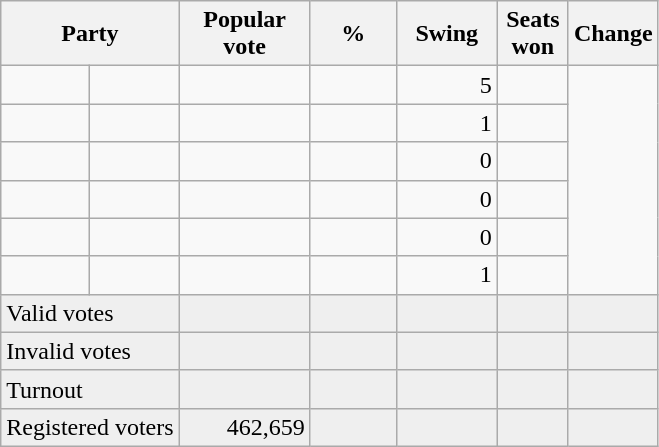<table class=wikitable style="text-align:right">
<tr>
<th colspan=2>Party</th>
<th width=80px>Popular vote</th>
<th width=50px>%</th>
<th width=60px>Swing</th>
<th width=40px>Seats<br>won</th>
<th width=45px>Change</th>
</tr>
<tr>
<td></td>
<td></td>
<td></td>
<td></td>
<td>5</td>
<td></td>
</tr>
<tr>
<td></td>
<td></td>
<td></td>
<td></td>
<td>1</td>
<td></td>
</tr>
<tr>
<td></td>
<td></td>
<td></td>
<td></td>
<td>0</td>
<td></td>
</tr>
<tr>
<td></td>
<td></td>
<td></td>
<td></td>
<td>0</td>
<td></td>
</tr>
<tr>
<td></td>
<td></td>
<td></td>
<td></td>
<td>0</td>
<td></td>
</tr>
<tr>
<td></td>
<td></td>
<td></td>
<td></td>
<td>1</td>
<td></td>
</tr>
<tr bgcolor=#efefef>
<td align=left colspan=2>Valid votes</td>
<td></td>
<td></td>
<td></td>
<td></td>
<td></td>
</tr>
<tr bgcolor=#efefef>
<td align=left colspan=2>Invalid votes</td>
<td></td>
<td></td>
<td></td>
<td></td>
<td></td>
</tr>
<tr bgcolor=#efefef>
<td align=left colspan=2>Turnout</td>
<td></td>
<td></td>
<td></td>
<td></td>
<td></td>
</tr>
<tr bgcolor=#efefef>
<td align=left colspan=2>Registered voters</td>
<td>462,659</td>
<td></td>
<td></td>
<td></td>
<td></td>
</tr>
</table>
